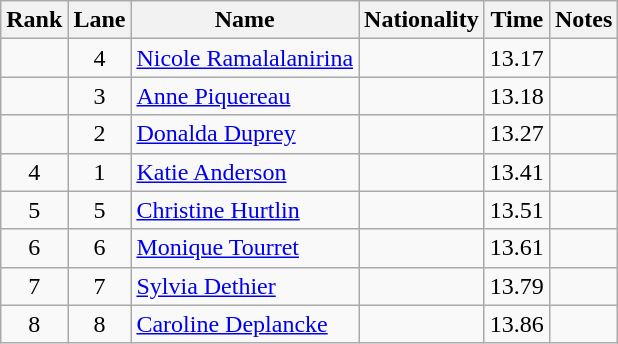<table class="wikitable sortable" style="text-align:center">
<tr>
<th>Rank</th>
<th>Lane</th>
<th>Name</th>
<th>Nationality</th>
<th>Time</th>
<th>Notes</th>
</tr>
<tr>
<td></td>
<td>4</td>
<td align=left><a href='#'>Nicole Ramalalanirina</a></td>
<td align=left></td>
<td>13.17</td>
<td></td>
</tr>
<tr>
<td></td>
<td>3</td>
<td align=left><a href='#'>Anne Piquereau</a></td>
<td align=left></td>
<td>13.18</td>
<td></td>
</tr>
<tr>
<td></td>
<td>2</td>
<td align=left><a href='#'>Donalda Duprey</a></td>
<td align=left></td>
<td>13.27</td>
<td></td>
</tr>
<tr>
<td>4</td>
<td>1</td>
<td align=left><a href='#'>Katie Anderson</a></td>
<td align=left></td>
<td>13.41</td>
<td></td>
</tr>
<tr>
<td>5</td>
<td>5</td>
<td align=left><a href='#'>Christine Hurtlin</a></td>
<td align=left></td>
<td>13.51</td>
<td></td>
</tr>
<tr>
<td>6</td>
<td>6</td>
<td align=left><a href='#'>Monique Tourret</a></td>
<td align=left></td>
<td>13.61</td>
<td></td>
</tr>
<tr>
<td>7</td>
<td>7</td>
<td align=left><a href='#'>Sylvia Dethier</a></td>
<td align=left></td>
<td>13.79</td>
<td></td>
</tr>
<tr>
<td>8</td>
<td>8</td>
<td align=left><a href='#'>Caroline Deplancke</a></td>
<td align=left></td>
<td>13.86</td>
<td></td>
</tr>
</table>
